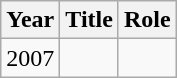<table class="wikitable">
<tr>
<th>Year</th>
<th>Title</th>
<th>Role</th>
</tr>
<tr>
<td>2007</td>
<td><em></em></td>
<td></td>
</tr>
</table>
